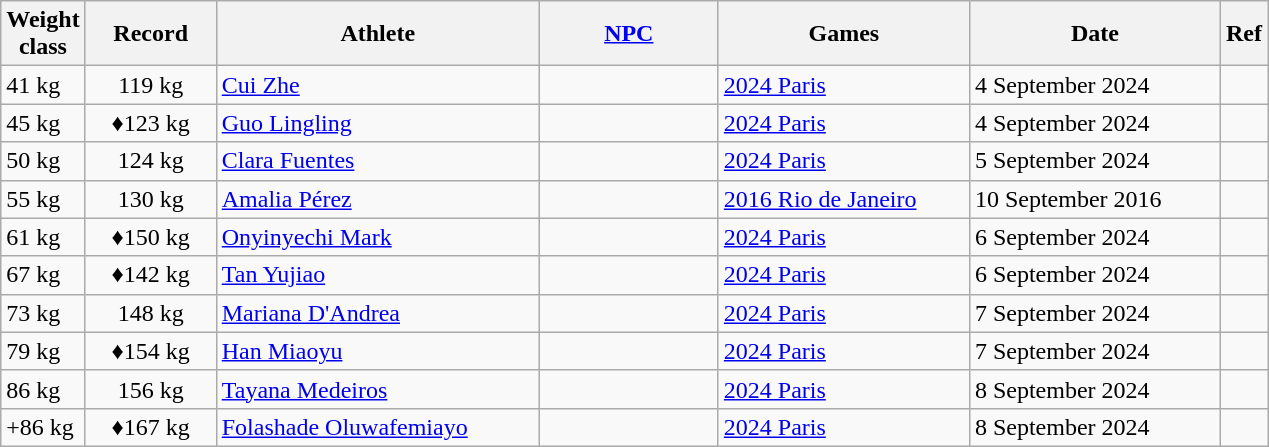<table class="wikitable" border="1">
<tr>
<th>Weight<br>class</th>
<th style="width:5em">Record</th>
<th style="width:13em">Athlete</th>
<th style="width:7em"><a href='#'>NPC</a></th>
<th style="width:10em">Games</th>
<th style="width:10em">Date</th>
<th>Ref</th>
</tr>
<tr>
<td>41 kg</td>
<td align=center>119 kg</td>
<td><a href='#'>Cui Zhe</a></td>
<td></td>
<td><a href='#'>2024 Paris</a></td>
<td>4 September 2024</td>
<td></td>
</tr>
<tr>
<td>45 kg</td>
<td align=center>♦123 kg</td>
<td><a href='#'>Guo Lingling</a></td>
<td></td>
<td><a href='#'>2024 Paris</a></td>
<td>4 September 2024</td>
<td></td>
</tr>
<tr>
<td>50 kg</td>
<td align=center>124 kg</td>
<td><a href='#'>Clara Fuentes</a></td>
<td></td>
<td><a href='#'>2024 Paris</a></td>
<td>5 September 2024</td>
<td></td>
</tr>
<tr>
<td>55 kg</td>
<td align=center>130 kg</td>
<td><a href='#'>Amalia Pérez</a></td>
<td></td>
<td><a href='#'>2016 Rio de Janeiro</a></td>
<td>10 September 2016</td>
<td></td>
</tr>
<tr>
<td>61 kg</td>
<td align=center>♦150 kg</td>
<td><a href='#'>Onyinyechi Mark</a></td>
<td></td>
<td><a href='#'>2024 Paris</a></td>
<td>6 September 2024</td>
<td></td>
</tr>
<tr>
<td>67 kg</td>
<td align=center>♦142 kg</td>
<td><a href='#'>Tan Yujiao</a></td>
<td></td>
<td><a href='#'>2024 Paris</a></td>
<td>6 September 2024</td>
<td></td>
</tr>
<tr>
<td>73 kg</td>
<td align=center>148 kg</td>
<td><a href='#'>Mariana D'Andrea</a></td>
<td></td>
<td><a href='#'>2024 Paris</a></td>
<td>7 September 2024</td>
<td></td>
</tr>
<tr>
<td>79 kg</td>
<td align=center>♦154 kg</td>
<td><a href='#'>Han Miaoyu</a></td>
<td></td>
<td><a href='#'>2024 Paris</a></td>
<td>7 September 2024</td>
<td></td>
</tr>
<tr>
<td>86 kg</td>
<td align=center>156 kg</td>
<td><a href='#'>Tayana Medeiros</a></td>
<td></td>
<td><a href='#'>2024 Paris</a></td>
<td>8 September 2024</td>
<td></td>
</tr>
<tr>
<td>+86 kg</td>
<td align=center>♦167 kg</td>
<td><a href='#'>Folashade Oluwafemiayo</a></td>
<td></td>
<td><a href='#'>2024 Paris</a></td>
<td>8 September 2024</td>
<td></td>
</tr>
</table>
